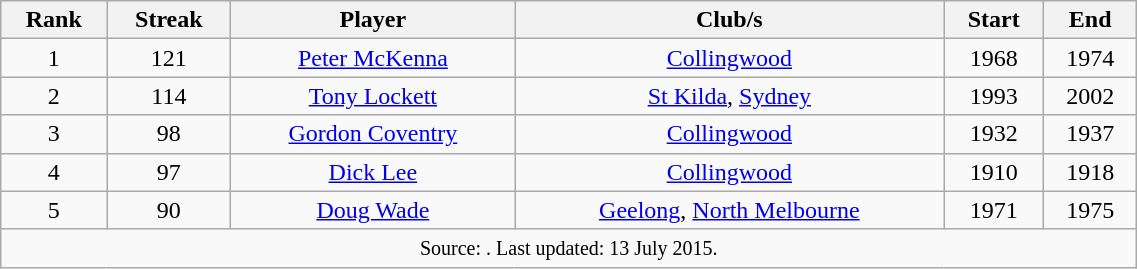<table class="wikitable" style="text-align:center; width:60%;">
<tr>
<th>Rank</th>
<th>Streak</th>
<th>Player</th>
<th>Club/s</th>
<th>Start</th>
<th>End</th>
</tr>
<tr>
<td>1</td>
<td>121</td>
<td><a href='#'>Peter McKenna</a></td>
<td><a href='#'>Collingwood</a></td>
<td>1968</td>
<td>1974</td>
</tr>
<tr>
<td>2</td>
<td>114</td>
<td><a href='#'>Tony Lockett</a></td>
<td><a href='#'>St Kilda</a>, <a href='#'>Sydney</a></td>
<td>1993</td>
<td>2002</td>
</tr>
<tr>
<td>3</td>
<td>98</td>
<td><a href='#'>Gordon Coventry</a></td>
<td><a href='#'>Collingwood</a></td>
<td>1932</td>
<td>1937</td>
</tr>
<tr>
<td>4</td>
<td>97</td>
<td><a href='#'>Dick Lee</a></td>
<td><a href='#'>Collingwood</a></td>
<td>1910</td>
<td>1918</td>
</tr>
<tr>
<td>5</td>
<td>90</td>
<td><a href='#'>Doug Wade</a></td>
<td><a href='#'>Geelong</a>, <a href='#'>North Melbourne</a></td>
<td>1971</td>
<td>1975</td>
</tr>
<tr>
<td colspan=6><small>Source: . Last updated: 13 July 2015.</small></td>
</tr>
</table>
